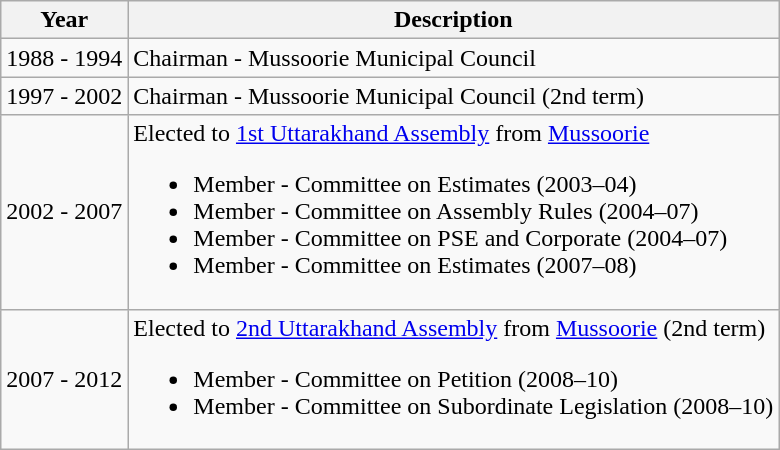<table class="wikitable">
<tr>
<th>Year</th>
<th>Description</th>
</tr>
<tr>
<td>1988 - 1994</td>
<td>Chairman - Mussoorie Municipal Council</td>
</tr>
<tr>
<td>1997 - 2002</td>
<td>Chairman - Mussoorie Municipal Council (2nd term)</td>
</tr>
<tr>
<td>2002 - 2007</td>
<td>Elected to <a href='#'>1st Uttarakhand Assembly</a> from <a href='#'>Mussoorie</a><br><ul><li>Member - Committee on Estimates (2003–04)</li><li>Member - Committee on Assembly Rules (2004–07)</li><li>Member - Committee on PSE and Corporate (2004–07)</li><li>Member - Committee on Estimates (2007–08)</li></ul></td>
</tr>
<tr>
<td>2007 - 2012</td>
<td>Elected to <a href='#'>2nd Uttarakhand Assembly</a> from <a href='#'>Mussoorie</a> (2nd term)<br><ul><li>Member - Committee on Petition (2008–10)</li><li>Member - Committee on Subordinate Legislation (2008–10)</li></ul></td>
</tr>
</table>
